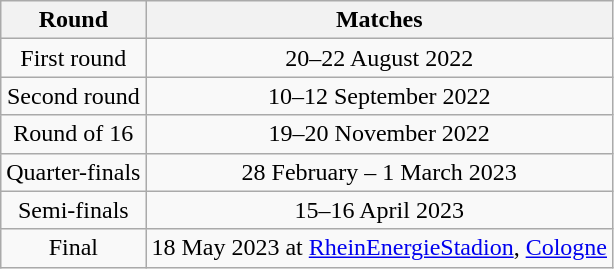<table class=wikitable style="text-align: center">
<tr>
<th>Round</th>
<th>Matches</th>
</tr>
<tr>
<td>First round</td>
<td>20–22 August 2022</td>
</tr>
<tr>
<td>Second round</td>
<td>10–12 September 2022</td>
</tr>
<tr>
<td>Round of 16</td>
<td>19–20 November 2022</td>
</tr>
<tr>
<td>Quarter-finals</td>
<td>28 February – 1 March 2023</td>
</tr>
<tr>
<td>Semi-finals</td>
<td>15–16 April 2023</td>
</tr>
<tr>
<td>Final</td>
<td>18 May 2023 at <a href='#'>RheinEnergieStadion</a>, <a href='#'>Cologne</a></td>
</tr>
</table>
